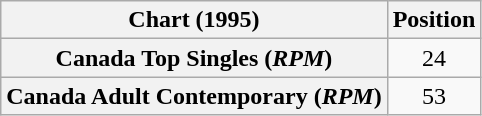<table class="wikitable plainrowheaders" style="text-align:center">
<tr>
<th>Chart (1995)</th>
<th>Position</th>
</tr>
<tr>
<th scope="row">Canada Top Singles (<em>RPM</em>)</th>
<td>24</td>
</tr>
<tr>
<th scope="row">Canada Adult Contemporary (<em>RPM</em>)</th>
<td>53</td>
</tr>
</table>
